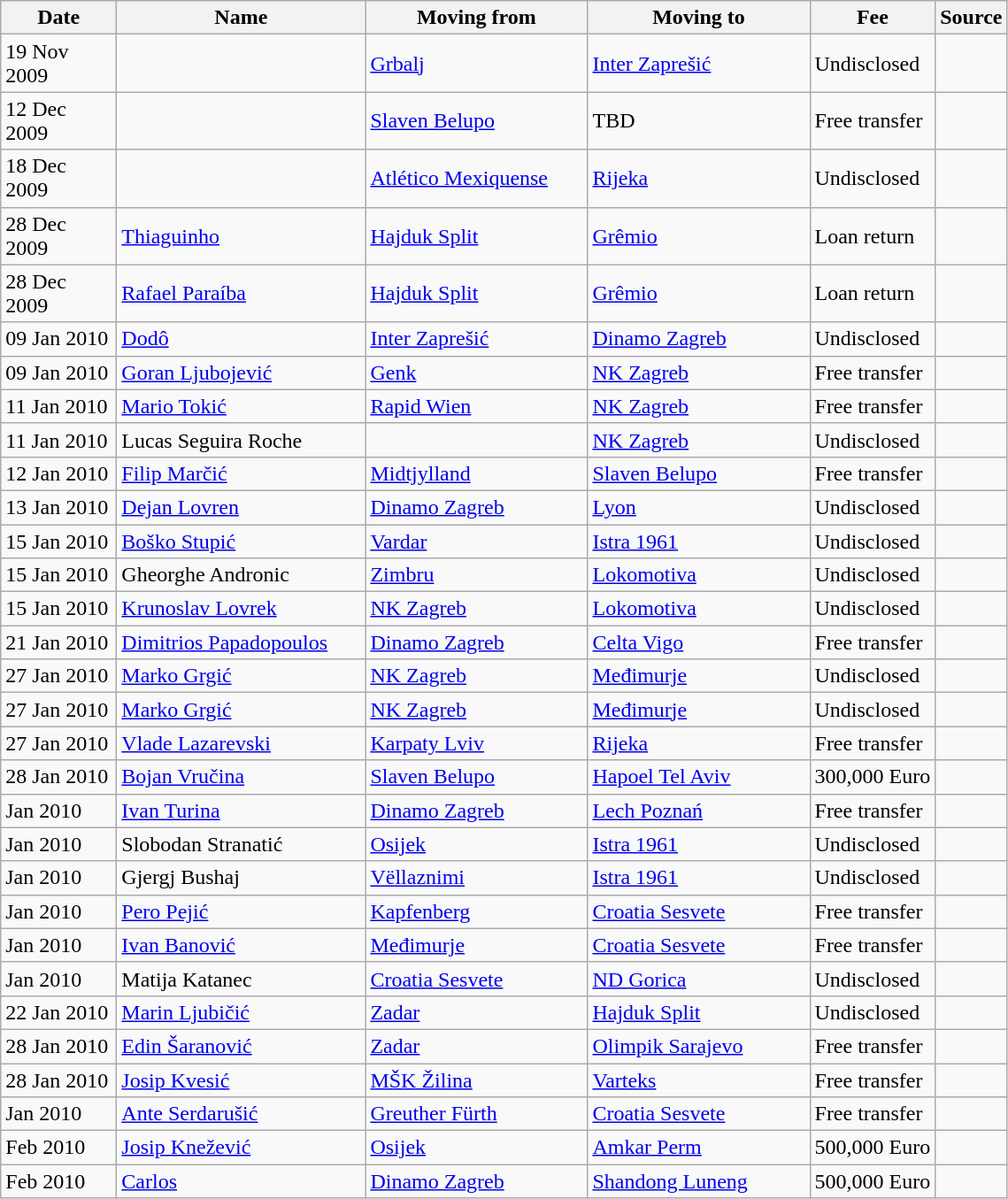<table class="wikitable sortable">
<tr>
<th width="80">Date</th>
<th width="180">Name</th>
<th width="160">Moving from</th>
<th width="160">Moving to</th>
<th>Fee</th>
<th>Source</th>
</tr>
<tr>
<td>19 Nov 2009</td>
<td> </td>
<td> <a href='#'>Grbalj</a></td>
<td> <a href='#'>Inter Zaprešić</a></td>
<td>Undisclosed</td>
<td align="center"></td>
</tr>
<tr>
<td>12 Dec 2009</td>
<td> </td>
<td> <a href='#'>Slaven Belupo</a></td>
<td>TBD</td>
<td>Free transfer</td>
<td align="center"></td>
</tr>
<tr>
<td>18 Dec 2009</td>
<td> </td>
<td> <a href='#'>Atlético Mexiquense</a></td>
<td> <a href='#'>Rijeka</a></td>
<td>Undisclosed</td>
<td align="center"></td>
</tr>
<tr>
<td>28 Dec 2009</td>
<td> <a href='#'>Thiaguinho</a></td>
<td> <a href='#'>Hajduk Split</a></td>
<td> <a href='#'>Grêmio</a></td>
<td>Loan return</td>
<td align="center"></td>
</tr>
<tr>
<td>28 Dec 2009</td>
<td> <a href='#'>Rafael Paraíba</a></td>
<td> <a href='#'>Hajduk Split</a></td>
<td> <a href='#'>Grêmio</a></td>
<td>Loan return</td>
<td align="center"></td>
</tr>
<tr>
<td>09 Jan 2010</td>
<td> <a href='#'>Dodô</a></td>
<td> <a href='#'>Inter Zaprešić</a></td>
<td> <a href='#'>Dinamo Zagreb</a></td>
<td>Undisclosed</td>
<td align="center"></td>
</tr>
<tr>
<td>09 Jan 2010</td>
<td> <a href='#'>Goran Ljubojević</a></td>
<td> <a href='#'>Genk</a></td>
<td> <a href='#'>NK Zagreb</a></td>
<td>Free transfer</td>
<td align="center"></td>
</tr>
<tr>
<td>11 Jan 2010</td>
<td> <a href='#'>Mario Tokić</a></td>
<td> <a href='#'>Rapid Wien</a></td>
<td> <a href='#'>NK Zagreb</a></td>
<td>Free transfer</td>
<td align="center"></td>
</tr>
<tr>
<td>11 Jan 2010</td>
<td> Lucas Seguira Roche</td>
<td></td>
<td> <a href='#'>NK Zagreb</a></td>
<td>Undisclosed</td>
<td align="center"></td>
</tr>
<tr>
<td>12 Jan 2010</td>
<td> <a href='#'>Filip Marčić</a></td>
<td> <a href='#'>Midtjylland</a></td>
<td> <a href='#'>Slaven Belupo</a></td>
<td>Free transfer</td>
<td align="center"></td>
</tr>
<tr>
<td>13 Jan 2010</td>
<td> <a href='#'>Dejan Lovren</a></td>
<td> <a href='#'>Dinamo Zagreb</a></td>
<td> <a href='#'>Lyon</a></td>
<td>Undisclosed</td>
<td align="center"></td>
</tr>
<tr>
<td>15 Jan 2010</td>
<td> <a href='#'>Boško Stupić</a></td>
<td> <a href='#'>Vardar</a></td>
<td> <a href='#'>Istra 1961</a></td>
<td>Undisclosed</td>
<td align="center"></td>
</tr>
<tr>
<td>15 Jan 2010</td>
<td> Gheorghe Andronic</td>
<td> <a href='#'>Zimbru</a></td>
<td> <a href='#'>Lokomotiva</a></td>
<td>Undisclosed</td>
<td align="center"></td>
</tr>
<tr>
<td>15 Jan 2010</td>
<td> <a href='#'>Krunoslav Lovrek</a></td>
<td> <a href='#'>NK Zagreb</a></td>
<td> <a href='#'>Lokomotiva</a></td>
<td>Undisclosed</td>
<td align="center"></td>
</tr>
<tr>
<td>21 Jan 2010</td>
<td> <a href='#'>Dimitrios Papadopoulos</a></td>
<td> <a href='#'>Dinamo Zagreb</a></td>
<td> <a href='#'>Celta Vigo</a></td>
<td>Free transfer</td>
<td align="center"></td>
</tr>
<tr>
<td>27 Jan 2010</td>
<td> <a href='#'>Marko Grgić</a></td>
<td> <a href='#'>NK Zagreb</a></td>
<td> <a href='#'>Međimurje</a></td>
<td>Undisclosed</td>
<td align="center"></td>
</tr>
<tr>
<td>27 Jan 2010</td>
<td> <a href='#'>Marko Grgić</a></td>
<td> <a href='#'>NK Zagreb</a></td>
<td> <a href='#'>Međimurje</a></td>
<td>Undisclosed</td>
<td align="center"></td>
</tr>
<tr>
<td>27 Jan 2010</td>
<td> <a href='#'>Vlade Lazarevski</a></td>
<td> <a href='#'>Karpaty Lviv</a></td>
<td> <a href='#'>Rijeka</a></td>
<td>Free transfer</td>
<td align="center"></td>
</tr>
<tr>
<td>28 Jan 2010</td>
<td> <a href='#'>Bojan Vručina</a></td>
<td> <a href='#'>Slaven Belupo</a></td>
<td> <a href='#'>Hapoel Tel Aviv</a></td>
<td>300,000 Euro</td>
<td align="center"></td>
</tr>
<tr>
<td>Jan 2010</td>
<td> <a href='#'>Ivan Turina</a></td>
<td> <a href='#'>Dinamo Zagreb</a></td>
<td> <a href='#'>Lech Poznań</a></td>
<td>Free transfer</td>
<td align="center"></td>
</tr>
<tr>
<td>Jan 2010</td>
<td> Slobodan Stranatić</td>
<td> <a href='#'>Osijek</a></td>
<td> <a href='#'>Istra 1961</a></td>
<td>Undisclosed</td>
<td align="center"></td>
</tr>
<tr>
<td>Jan 2010</td>
<td> Gjergj Bushaj</td>
<td> <a href='#'>Vëllaznimi</a></td>
<td> <a href='#'>Istra 1961</a></td>
<td>Undisclosed</td>
<td align="center"></td>
</tr>
<tr>
<td>Jan 2010</td>
<td> <a href='#'>Pero Pejić</a></td>
<td> <a href='#'>Kapfenberg</a></td>
<td> <a href='#'>Croatia Sesvete</a></td>
<td>Free transfer</td>
<td align="center"></td>
</tr>
<tr>
<td>Jan 2010</td>
<td> <a href='#'>Ivan Banović</a></td>
<td> <a href='#'>Međimurje</a></td>
<td> <a href='#'>Croatia Sesvete</a></td>
<td>Free transfer</td>
<td align="center"></td>
</tr>
<tr>
<td>Jan 2010</td>
<td> Matija Katanec</td>
<td> <a href='#'>Croatia Sesvete</a></td>
<td> <a href='#'>ND Gorica</a></td>
<td>Undisclosed</td>
<td align="center"></td>
</tr>
<tr>
<td>22 Jan 2010</td>
<td> <a href='#'>Marin Ljubičić</a></td>
<td> <a href='#'>Zadar</a></td>
<td> <a href='#'>Hajduk Split</a></td>
<td>Undisclosed</td>
<td align="center"></td>
</tr>
<tr>
<td>28 Jan 2010</td>
<td> <a href='#'>Edin Šaranović</a></td>
<td> <a href='#'>Zadar</a></td>
<td> <a href='#'>Olimpik Sarajevo</a></td>
<td>Free transfer</td>
<td align="center"></td>
</tr>
<tr>
<td>28 Jan 2010</td>
<td> <a href='#'>Josip Kvesić</a></td>
<td> <a href='#'>MŠK Žilina</a></td>
<td> <a href='#'>Varteks</a></td>
<td>Free transfer</td>
<td align="center"></td>
</tr>
<tr>
<td>Jan 2010</td>
<td> <a href='#'>Ante Serdarušić</a></td>
<td> <a href='#'>Greuther Fürth</a></td>
<td> <a href='#'>Croatia Sesvete</a></td>
<td>Free transfer</td>
<td align="center"></td>
</tr>
<tr>
<td>Feb 2010</td>
<td> <a href='#'>Josip Knežević</a></td>
<td> <a href='#'>Osijek</a></td>
<td> <a href='#'>Amkar Perm</a></td>
<td>500,000 Euro</td>
<td align="center"></td>
</tr>
<tr>
<td>Feb 2010</td>
<td> <a href='#'>Carlos</a></td>
<td> <a href='#'>Dinamo Zagreb</a></td>
<td> <a href='#'>Shandong Luneng</a></td>
<td>500,000 Euro</td>
<td align="center"></td>
</tr>
</table>
